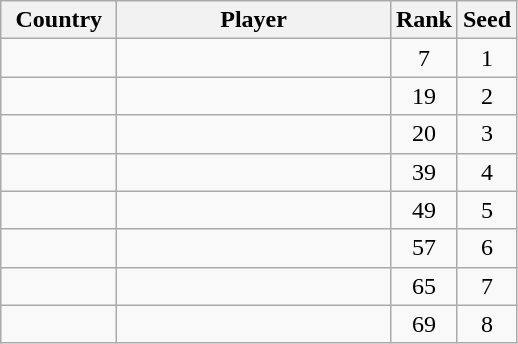<table class="sortable wikitable" border="1">
<tr>
<th width="70">Country</th>
<th width="175">Player</th>
<th>Rank</th>
<th>Seed</th>
</tr>
<tr>
<td></td>
<td></td>
<td align="center">7</td>
<td align="center">1</td>
</tr>
<tr>
<td></td>
<td></td>
<td align="center">19</td>
<td align="center">2</td>
</tr>
<tr>
<td></td>
<td></td>
<td align="center">20</td>
<td align="center">3</td>
</tr>
<tr>
<td></td>
<td></td>
<td align="center">39</td>
<td align="center">4</td>
</tr>
<tr>
<td></td>
<td></td>
<td align="center">49</td>
<td align="center">5</td>
</tr>
<tr>
<td></td>
<td></td>
<td align="center">57</td>
<td align="center">6</td>
</tr>
<tr>
<td></td>
<td></td>
<td align="center">65</td>
<td align="center">7</td>
</tr>
<tr>
<td></td>
<td></td>
<td align="center">69</td>
<td align="center">8</td>
</tr>
</table>
